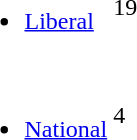<table>
<tr>
<td><br><ul><li><a href='#'>Liberal</a></li></ul></td>
<td><div>19</div></td>
</tr>
<tr>
<td><br><ul><li><a href='#'>National</a></li></ul></td>
<td><div>4</div></td>
</tr>
</table>
